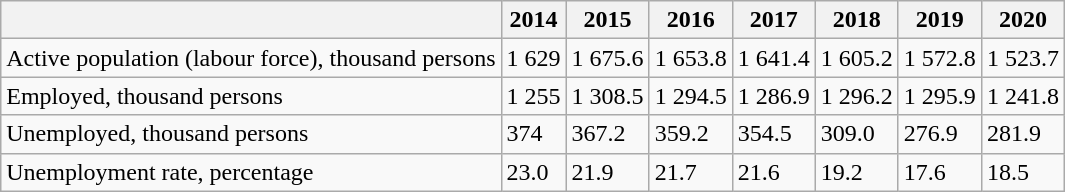<table class="wikitable">
<tr>
<th></th>
<th>2014</th>
<th>2015</th>
<th>2016</th>
<th>2017</th>
<th>2018</th>
<th>2019</th>
<th>2020</th>
</tr>
<tr>
<td>Active population (labour force), thousand persons</td>
<td>1 629</td>
<td>1 675.6</td>
<td>1 653.8</td>
<td>1 641.4</td>
<td>1 605.2</td>
<td>1 572.8</td>
<td>1 523.7</td>
</tr>
<tr>
<td>Employed, thousand persons</td>
<td>1 255</td>
<td>1 308.5</td>
<td>1 294.5</td>
<td>1 286.9</td>
<td>1 296.2</td>
<td>1 295.9</td>
<td>1 241.8</td>
</tr>
<tr>
<td>Unemployed, thousand persons</td>
<td>374</td>
<td>367.2</td>
<td>359.2</td>
<td>354.5</td>
<td>309.0</td>
<td>276.9</td>
<td>281.9</td>
</tr>
<tr>
<td>Unemployment rate, percentage</td>
<td>23.0</td>
<td>21.9</td>
<td>21.7</td>
<td>21.6</td>
<td>19.2</td>
<td>17.6</td>
<td>18.5</td>
</tr>
</table>
